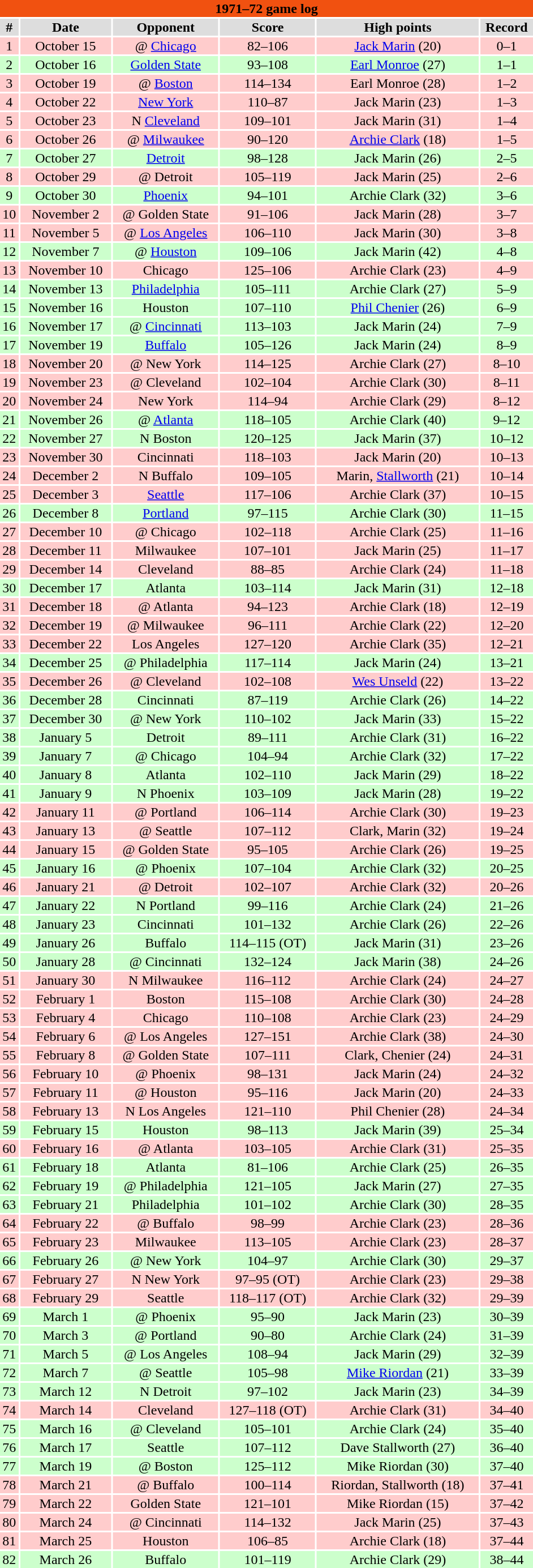<table class="toccolours collapsible" width=50% style="clear:both; margin:1.5em auto; text-align:center">
<tr>
<th colspan=11 style="background:#F15110; color:#000000;">1971–72 game log</th>
</tr>
<tr align="center" bgcolor="#dddddd">
<td><strong>#</strong></td>
<td><strong>Date</strong></td>
<td><strong>Opponent</strong></td>
<td><strong>Score</strong></td>
<td><strong>High points</strong></td>
<td><strong>Record</strong></td>
</tr>
<tr align="center" bgcolor="ffcccc">
<td>1</td>
<td>October 15</td>
<td>@ <a href='#'>Chicago</a></td>
<td>82–106</td>
<td><a href='#'>Jack Marin</a> (20)</td>
<td>0–1</td>
</tr>
<tr align="center" bgcolor="ccffcc">
<td>2</td>
<td>October 16</td>
<td><a href='#'>Golden State</a></td>
<td>93–108</td>
<td><a href='#'>Earl Monroe</a> (27)</td>
<td>1–1</td>
</tr>
<tr align="center" bgcolor="ffcccc">
<td>3</td>
<td>October 19</td>
<td>@ <a href='#'>Boston</a></td>
<td>114–134</td>
<td>Earl Monroe (28)</td>
<td>1–2</td>
</tr>
<tr align="center" bgcolor="ffcccc">
<td>4</td>
<td>October 22</td>
<td><a href='#'>New York</a></td>
<td>110–87</td>
<td>Jack Marin (23)</td>
<td>1–3</td>
</tr>
<tr align="center" bgcolor="ffcccc">
<td>5</td>
<td>October 23</td>
<td>N <a href='#'>Cleveland</a></td>
<td>109–101</td>
<td>Jack Marin (31)</td>
<td>1–4</td>
</tr>
<tr align="center" bgcolor="ffcccc">
<td>6</td>
<td>October 26</td>
<td>@ <a href='#'>Milwaukee</a></td>
<td>90–120</td>
<td><a href='#'>Archie Clark</a> (18)</td>
<td>1–5</td>
</tr>
<tr align="center" bgcolor="ccffcc">
<td>7</td>
<td>October 27</td>
<td><a href='#'>Detroit</a></td>
<td>98–128</td>
<td>Jack Marin (26)</td>
<td>2–5</td>
</tr>
<tr align="center" bgcolor="ffcccc">
<td>8</td>
<td>October 29</td>
<td>@ Detroit</td>
<td>105–119</td>
<td>Jack Marin (25)</td>
<td>2–6</td>
</tr>
<tr align="center" bgcolor="ccffcc">
<td>9</td>
<td>October 30</td>
<td><a href='#'>Phoenix</a></td>
<td>94–101</td>
<td>Archie Clark (32)</td>
<td>3–6</td>
</tr>
<tr align="center" bgcolor="ffcccc">
<td>10</td>
<td>November 2</td>
<td>@ Golden State</td>
<td>91–106</td>
<td>Jack Marin (28)</td>
<td>3–7</td>
</tr>
<tr align="center" bgcolor="ffcccc">
<td>11</td>
<td>November 5</td>
<td>@ <a href='#'>Los Angeles</a></td>
<td>106–110</td>
<td>Jack Marin (30)</td>
<td>3–8</td>
</tr>
<tr align="center" bgcolor="ccffcc">
<td>12</td>
<td>November 7</td>
<td>@ <a href='#'>Houston</a></td>
<td>109–106</td>
<td>Jack Marin (42)</td>
<td>4–8</td>
</tr>
<tr align="center" bgcolor="ffcccc">
<td>13</td>
<td>November 10</td>
<td>Chicago</td>
<td>125–106</td>
<td>Archie Clark (23)</td>
<td>4–9</td>
</tr>
<tr align="center" bgcolor="ccffcc">
<td>14</td>
<td>November 13</td>
<td><a href='#'>Philadelphia</a></td>
<td>105–111</td>
<td>Archie Clark (27)</td>
<td>5–9</td>
</tr>
<tr align="center" bgcolor="ccffcc">
<td>15</td>
<td>November 16</td>
<td>Houston</td>
<td>107–110</td>
<td><a href='#'>Phil Chenier</a> (26)</td>
<td>6–9</td>
</tr>
<tr align="center" bgcolor="ccffcc">
<td>16</td>
<td>November 17</td>
<td>@ <a href='#'>Cincinnati</a></td>
<td>113–103</td>
<td>Jack Marin (24)</td>
<td>7–9</td>
</tr>
<tr align="center" bgcolor="ccffcc">
<td>17</td>
<td>November 19</td>
<td><a href='#'>Buffalo</a></td>
<td>105–126</td>
<td>Jack Marin (24)</td>
<td>8–9</td>
</tr>
<tr align="center" bgcolor="ffcccc">
<td>18</td>
<td>November 20</td>
<td>@ New York</td>
<td>114–125</td>
<td>Archie Clark (27)</td>
<td>8–10</td>
</tr>
<tr align="center" bgcolor="ffcccc">
<td>19</td>
<td>November 23</td>
<td>@ Cleveland</td>
<td>102–104</td>
<td>Archie Clark (30)</td>
<td>8–11</td>
</tr>
<tr align="center" bgcolor="ffcccc">
<td>20</td>
<td>November 24</td>
<td>New York</td>
<td>114–94</td>
<td>Archie Clark (29)</td>
<td>8–12</td>
</tr>
<tr align="center" bgcolor="ccffcc">
<td>21</td>
<td>November 26</td>
<td>@ <a href='#'>Atlanta</a></td>
<td>118–105</td>
<td>Archie Clark (40)</td>
<td>9–12</td>
</tr>
<tr align="center" bgcolor="ccffcc">
<td>22</td>
<td>November 27</td>
<td>N Boston</td>
<td>120–125</td>
<td>Jack Marin (37)</td>
<td>10–12</td>
</tr>
<tr align="center" bgcolor="ffcccc">
<td>23</td>
<td>November 30</td>
<td>Cincinnati</td>
<td>118–103</td>
<td>Jack Marin (20)</td>
<td>10–13</td>
</tr>
<tr align="center" bgcolor="ffcccc">
<td>24</td>
<td>December 2</td>
<td>N Buffalo</td>
<td>109–105</td>
<td>Marin, <a href='#'>Stallworth</a> (21)</td>
<td>10–14</td>
</tr>
<tr align="center" bgcolor="ffcccc">
<td>25</td>
<td>December 3</td>
<td><a href='#'>Seattle</a></td>
<td>117–106</td>
<td>Archie Clark (37)</td>
<td>10–15</td>
</tr>
<tr align="center" bgcolor="ccffcc">
<td>26</td>
<td>December 8</td>
<td><a href='#'>Portland</a></td>
<td>97–115</td>
<td>Archie Clark (30)</td>
<td>11–15</td>
</tr>
<tr align="center" bgcolor="ffcccc">
<td>27</td>
<td>December 10</td>
<td>@ Chicago</td>
<td>102–118</td>
<td>Archie Clark (25)</td>
<td>11–16</td>
</tr>
<tr align="center" bgcolor="ffcccc">
<td>28</td>
<td>December 11</td>
<td>Milwaukee</td>
<td>107–101</td>
<td>Jack Marin (25)</td>
<td>11–17</td>
</tr>
<tr align="center" bgcolor="ffcccc">
<td>29</td>
<td>December 14</td>
<td>Cleveland</td>
<td>88–85</td>
<td>Archie Clark (24)</td>
<td>11–18</td>
</tr>
<tr align="center" bgcolor="ccffcc">
<td>30</td>
<td>December 17</td>
<td>Atlanta</td>
<td>103–114</td>
<td>Jack Marin (31)</td>
<td>12–18</td>
</tr>
<tr align="center" bgcolor="ffcccc">
<td>31</td>
<td>December 18</td>
<td>@ Atlanta</td>
<td>94–123</td>
<td>Archie Clark (18)</td>
<td>12–19</td>
</tr>
<tr align="center" bgcolor="ffcccc">
<td>32</td>
<td>December 19</td>
<td>@ Milwaukee</td>
<td>96–111</td>
<td>Archie Clark (22)</td>
<td>12–20</td>
</tr>
<tr align="center" bgcolor="ffcccc">
<td>33</td>
<td>December 22</td>
<td>Los Angeles</td>
<td>127–120</td>
<td>Archie Clark (35)</td>
<td>12–21</td>
</tr>
<tr align="center" bgcolor="ccffcc">
<td>34</td>
<td>December 25</td>
<td>@ Philadelphia</td>
<td>117–114</td>
<td>Jack Marin (24)</td>
<td>13–21</td>
</tr>
<tr align="center" bgcolor="ffcccc">
<td>35</td>
<td>December 26</td>
<td>@ Cleveland</td>
<td>102–108</td>
<td><a href='#'>Wes Unseld</a> (22)</td>
<td>13–22</td>
</tr>
<tr align="center" bgcolor="ccffcc">
<td>36</td>
<td>December 28</td>
<td>Cincinnati</td>
<td>87–119</td>
<td>Archie Clark (26)</td>
<td>14–22</td>
</tr>
<tr align="center" bgcolor="ccffcc">
<td>37</td>
<td>December 30</td>
<td>@ New York</td>
<td>110–102</td>
<td>Jack Marin (33)</td>
<td>15–22</td>
</tr>
<tr align="center" bgcolor="ccffcc">
<td>38</td>
<td>January 5</td>
<td>Detroit</td>
<td>89–111</td>
<td>Archie Clark (31)</td>
<td>16–22</td>
</tr>
<tr align="center" bgcolor="ccffcc">
<td>39</td>
<td>January 7</td>
<td>@ Chicago</td>
<td>104–94</td>
<td>Archie Clark (32)</td>
<td>17–22</td>
</tr>
<tr align="center" bgcolor="ccffcc">
<td>40</td>
<td>January 8</td>
<td>Atlanta</td>
<td>102–110</td>
<td>Jack Marin (29)</td>
<td>18–22</td>
</tr>
<tr align="center" bgcolor="ccffcc">
<td>41</td>
<td>January 9</td>
<td>N Phoenix</td>
<td>103–109</td>
<td>Jack Marin (28)</td>
<td>19–22</td>
</tr>
<tr align="center" bgcolor="ffcccc">
<td>42</td>
<td>January 11</td>
<td>@ Portland</td>
<td>106–114</td>
<td>Archie Clark (30)</td>
<td>19–23</td>
</tr>
<tr align="center" bgcolor="ffcccc">
<td>43</td>
<td>January 13</td>
<td>@ Seattle</td>
<td>107–112</td>
<td>Clark, Marin (32)</td>
<td>19–24</td>
</tr>
<tr align="center" bgcolor="ffcccc">
<td>44</td>
<td>January 15</td>
<td>@ Golden State</td>
<td>95–105</td>
<td>Archie Clark (26)</td>
<td>19–25</td>
</tr>
<tr align="center" bgcolor="ccffcc">
<td>45</td>
<td>January 16</td>
<td>@ Phoenix</td>
<td>107–104</td>
<td>Archie Clark (32)</td>
<td>20–25</td>
</tr>
<tr align="center" bgcolor="ffcccc">
<td>46</td>
<td>January 21</td>
<td>@ Detroit</td>
<td>102–107</td>
<td>Archie Clark (32)</td>
<td>20–26</td>
</tr>
<tr align="center" bgcolor="ccffcc">
<td>47</td>
<td>January 22</td>
<td>N Portland</td>
<td>99–116</td>
<td>Archie Clark (24)</td>
<td>21–26</td>
</tr>
<tr align="center" bgcolor="ccffcc">
<td>48</td>
<td>January 23</td>
<td>Cincinnati</td>
<td>101–132</td>
<td>Archie Clark (26)</td>
<td>22–26</td>
</tr>
<tr align="center" bgcolor="ccffcc">
<td>49</td>
<td>January 26</td>
<td>Buffalo</td>
<td>114–115 (OT)</td>
<td>Jack Marin (31)</td>
<td>23–26</td>
</tr>
<tr align="center" bgcolor="ccffcc">
<td>50</td>
<td>January 28</td>
<td>@ Cincinnati</td>
<td>132–124</td>
<td>Jack Marin (38)</td>
<td>24–26</td>
</tr>
<tr align="center" bgcolor="ffcccc">
<td>51</td>
<td>January 30</td>
<td>N Milwaukee</td>
<td>116–112</td>
<td>Archie Clark (24)</td>
<td>24–27</td>
</tr>
<tr align="center" bgcolor="ffcccc">
<td>52</td>
<td>February 1</td>
<td>Boston</td>
<td>115–108</td>
<td>Archie Clark (30)</td>
<td>24–28</td>
</tr>
<tr align="center" bgcolor="ffcccc">
<td>53</td>
<td>February 4</td>
<td>Chicago</td>
<td>110–108</td>
<td>Archie Clark (23)</td>
<td>24–29</td>
</tr>
<tr align="center" bgcolor="ffcccc">
<td>54</td>
<td>February 6</td>
<td>@ Los Angeles</td>
<td>127–151</td>
<td>Archie Clark (38)</td>
<td>24–30</td>
</tr>
<tr align="center" bgcolor="ffcccc">
<td>55</td>
<td>February 8</td>
<td>@ Golden State</td>
<td>107–111</td>
<td>Clark, Chenier (24)</td>
<td>24–31</td>
</tr>
<tr align="center" bgcolor="ffcccc">
<td>56</td>
<td>February 10</td>
<td>@ Phoenix</td>
<td>98–131</td>
<td>Jack Marin (24)</td>
<td>24–32</td>
</tr>
<tr align="center" bgcolor="ffcccc">
<td>57</td>
<td>February 11</td>
<td>@ Houston</td>
<td>95–116</td>
<td>Jack Marin (20)</td>
<td>24–33</td>
</tr>
<tr align="center" bgcolor="ffcccc">
<td>58</td>
<td>February 13</td>
<td>N Los Angeles</td>
<td>121–110</td>
<td>Phil Chenier (28)</td>
<td>24–34</td>
</tr>
<tr align="center" bgcolor="ccffcc">
<td>59</td>
<td>February 15</td>
<td>Houston</td>
<td>98–113</td>
<td>Jack Marin (39)</td>
<td>25–34</td>
</tr>
<tr align="center" bgcolor="ffcccc">
<td>60</td>
<td>February 16</td>
<td>@ Atlanta</td>
<td>103–105</td>
<td>Archie Clark (31)</td>
<td>25–35</td>
</tr>
<tr align="center" bgcolor="ccffcc">
<td>61</td>
<td>February 18</td>
<td>Atlanta</td>
<td>81–106</td>
<td>Archie Clark (25)</td>
<td>26–35</td>
</tr>
<tr align="center" bgcolor="ccffcc">
<td>62</td>
<td>February 19</td>
<td>@ Philadelphia</td>
<td>121–105</td>
<td>Jack Marin (27)</td>
<td>27–35</td>
</tr>
<tr align="center" bgcolor="ccffcc">
<td>63</td>
<td>February 21</td>
<td>Philadelphia</td>
<td>101–102</td>
<td>Archie Clark (30)</td>
<td>28–35</td>
</tr>
<tr align="center" bgcolor="ffcccc">
<td>64</td>
<td>February 22</td>
<td>@ Buffalo</td>
<td>98–99</td>
<td>Archie Clark (23)</td>
<td>28–36</td>
</tr>
<tr align="center" bgcolor="ffcccc">
<td>65</td>
<td>February 23</td>
<td>Milwaukee</td>
<td>113–105</td>
<td>Archie Clark (23)</td>
<td>28–37</td>
</tr>
<tr align="center" bgcolor="ccffcc">
<td>66</td>
<td>February 26</td>
<td>@ New York</td>
<td>104–97</td>
<td>Archie Clark (30)</td>
<td>29–37</td>
</tr>
<tr align="center" bgcolor="ffcccc">
<td>67</td>
<td>February 27</td>
<td>N New York</td>
<td>97–95 (OT)</td>
<td>Archie Clark (23)</td>
<td>29–38</td>
</tr>
<tr align="center" bgcolor="ffcccc">
<td>68</td>
<td>February 29</td>
<td>Seattle</td>
<td>118–117 (OT)</td>
<td>Archie Clark (32)</td>
<td>29–39</td>
</tr>
<tr align="center" bgcolor="ccffcc">
<td>69</td>
<td>March 1</td>
<td>@ Phoenix</td>
<td>95–90</td>
<td>Jack Marin (23)</td>
<td>30–39</td>
</tr>
<tr align="center" bgcolor="ccffcc">
<td>70</td>
<td>March 3</td>
<td>@ Portland</td>
<td>90–80</td>
<td>Archie Clark (24)</td>
<td>31–39</td>
</tr>
<tr align="center" bgcolor="ccffcc">
<td>71</td>
<td>March 5</td>
<td>@ Los Angeles</td>
<td>108–94</td>
<td>Jack Marin (29)</td>
<td>32–39</td>
</tr>
<tr align="center" bgcolor="ccffcc">
<td>72</td>
<td>March 7</td>
<td>@ Seattle</td>
<td>105–98</td>
<td><a href='#'>Mike Riordan</a> (21)</td>
<td>33–39</td>
</tr>
<tr align="center" bgcolor="ccffcc">
<td>73</td>
<td>March 12</td>
<td>N Detroit</td>
<td>97–102</td>
<td>Jack Marin (23)</td>
<td>34–39</td>
</tr>
<tr align="center" bgcolor="ffcccc">
<td>74</td>
<td>March 14</td>
<td>Cleveland</td>
<td>127–118 (OT)</td>
<td>Archie Clark (31)</td>
<td>34–40</td>
</tr>
<tr align="center" bgcolor="ccffcc">
<td>75</td>
<td>March 16</td>
<td>@ Cleveland</td>
<td>105–101</td>
<td>Archie Clark (24)</td>
<td>35–40</td>
</tr>
<tr align="center" bgcolor="ccffcc">
<td>76</td>
<td>March 17</td>
<td>Seattle</td>
<td>107–112</td>
<td>Dave Stallworth (27)</td>
<td>36–40</td>
</tr>
<tr align="center" bgcolor="ccffcc">
<td>77</td>
<td>March 19</td>
<td>@ Boston</td>
<td>125–112</td>
<td>Mike Riordan (30)</td>
<td>37–40</td>
</tr>
<tr align="center" bgcolor="ffcccc">
<td>78</td>
<td>March 21</td>
<td>@ Buffalo</td>
<td>100–114</td>
<td>Riordan, Stallworth (18)</td>
<td>37–41</td>
</tr>
<tr align="center" bgcolor="ffcccc">
<td>79</td>
<td>March 22</td>
<td>Golden State</td>
<td>121–101</td>
<td>Mike Riordan (15)</td>
<td>37–42</td>
</tr>
<tr align="center" bgcolor="ffcccc">
<td>80</td>
<td>March 24</td>
<td>@ Cincinnati</td>
<td>114–132</td>
<td>Jack Marin (25)</td>
<td>37–43</td>
</tr>
<tr align="center" bgcolor="ffcccc">
<td>81</td>
<td>March 25</td>
<td>Houston</td>
<td>106–85</td>
<td>Archie Clark (18)</td>
<td>37–44</td>
</tr>
<tr align="center" bgcolor="ccffcc">
<td>82</td>
<td>March 26</td>
<td>Buffalo</td>
<td>101–119</td>
<td>Archie Clark (29)</td>
<td>38–44</td>
</tr>
</table>
